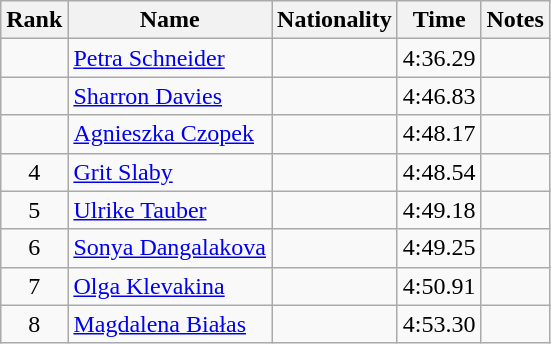<table class="wikitable sortable" style="text-align:center">
<tr>
<th>Rank</th>
<th>Name</th>
<th>Nationality</th>
<th>Time</th>
<th>Notes</th>
</tr>
<tr>
<td></td>
<td align=left><a href='#'>Petra Schneider</a></td>
<td align=left></td>
<td>4:36.29</td>
<td></td>
</tr>
<tr>
<td></td>
<td align=left><a href='#'>Sharron Davies</a></td>
<td align=left></td>
<td>4:46.83</td>
<td></td>
</tr>
<tr>
<td></td>
<td align=left><a href='#'>Agnieszka Czopek</a></td>
<td align=left></td>
<td>4:48.17</td>
<td></td>
</tr>
<tr>
<td>4</td>
<td align=left><a href='#'>Grit Slaby</a></td>
<td align=left></td>
<td>4:48.54</td>
<td></td>
</tr>
<tr>
<td>5</td>
<td align=left><a href='#'>Ulrike Tauber</a></td>
<td align=left></td>
<td>4:49.18</td>
<td></td>
</tr>
<tr>
<td>6</td>
<td align=left><a href='#'>Sonya Dangalakova</a></td>
<td align=left></td>
<td>4:49.25</td>
<td></td>
</tr>
<tr>
<td>7</td>
<td align=left><a href='#'>Olga Klevakina</a></td>
<td align=left></td>
<td>4:50.91</td>
<td></td>
</tr>
<tr>
<td>8</td>
<td align=left><a href='#'>Magdalena Białas</a></td>
<td align=left></td>
<td>4:53.30</td>
<td></td>
</tr>
</table>
